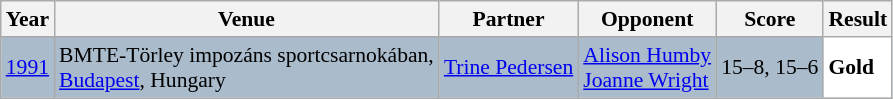<table class="sortable wikitable" style="font-size: 90%;">
<tr>
<th>Year</th>
<th>Venue</th>
<th>Partner</th>
<th>Opponent</th>
<th>Score</th>
<th>Result</th>
</tr>
<tr style="background:#AABBCC">
<td align="center"><a href='#'>1991</a></td>
<td align="left">BMTE-Törley impozáns sportcsarnokában,<br><a href='#'>Budapest</a>, Hungary</td>
<td align="left"> <a href='#'>Trine Pedersen</a></td>
<td align="left"> <a href='#'>Alison Humby</a><br> <a href='#'>Joanne Wright</a></td>
<td align="left">15–8, 15–6</td>
<td style="text-align:left; background:white"> <strong>Gold</strong></td>
</tr>
</table>
